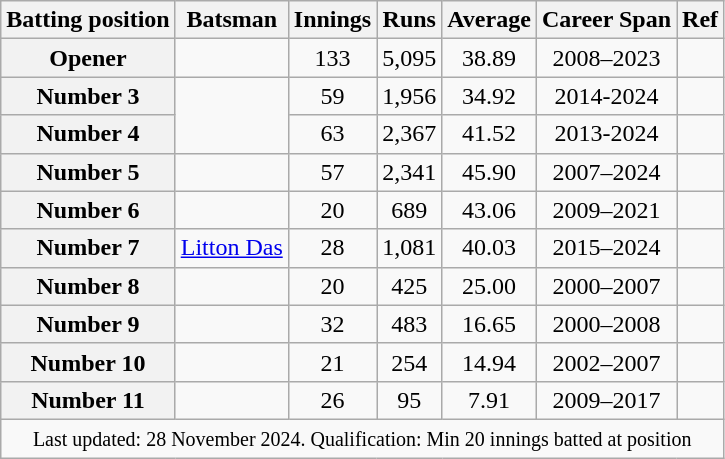<table class="wikitable sortable" style="text-align:center">
<tr>
<th scope="col">Batting position</th>
<th scope="col">Batsman</th>
<th scope="col">Innings</th>
<th scope="col">Runs</th>
<th scope="col">Average</th>
<th scope="col">Career Span</th>
<th scope="col">Ref</th>
</tr>
<tr>
<th scope="row">Opener</th>
<td></td>
<td>133</td>
<td>5,095</td>
<td>38.89</td>
<td>2008–2023</td>
<td></td>
</tr>
<tr>
<th scope="row">Number 3</th>
<td rowspan=2></td>
<td>59</td>
<td>1,956</td>
<td>34.92</td>
<td>2014-2024</td>
<td></td>
</tr>
<tr>
<th scope="row">Number 4</th>
<td>63</td>
<td>2,367</td>
<td>41.52</td>
<td>2013-2024</td>
<td></td>
</tr>
<tr>
<th scope="row">Number 5</th>
<td></td>
<td>57</td>
<td>2,341</td>
<td>45.90</td>
<td>2007–2024</td>
<td></td>
</tr>
<tr>
<th scope="row">Number 6</th>
<td></td>
<td>20</td>
<td>689</td>
<td>43.06</td>
<td>2009–2021</td>
<td></td>
</tr>
<tr>
<th scope="row">Number 7</th>
<td><a href='#'>Litton Das</a></td>
<td>28</td>
<td>1,081</td>
<td>40.03</td>
<td>2015–2024</td>
<td></td>
</tr>
<tr>
<th scope="row">Number 8</th>
<td></td>
<td>20</td>
<td>425</td>
<td>25.00</td>
<td>2000–2007</td>
<td></td>
</tr>
<tr>
<th scope="row">Number 9</th>
<td></td>
<td>32</td>
<td>483</td>
<td>16.65</td>
<td>2000–2008</td>
<td></td>
</tr>
<tr>
<th scope="row">Number 10</th>
<td></td>
<td>21</td>
<td>254</td>
<td>14.94</td>
<td>2002–2007</td>
<td></td>
</tr>
<tr>
<th scope="row">Number 11</th>
<td></td>
<td>26</td>
<td>95</td>
<td>7.91</td>
<td>2009–2017</td>
<td></td>
</tr>
<tr>
<td colspan=7><small>Last updated: 28 November 2024. Qualification: Min 20 innings batted at position</small></td>
</tr>
</table>
